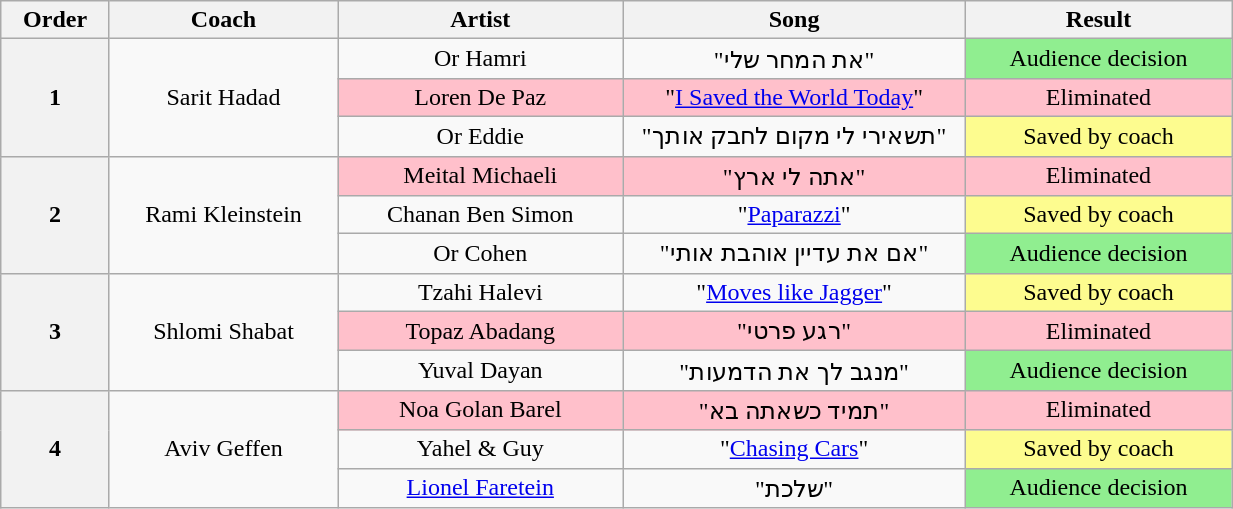<table class="wikitable" style="text-align: center; width:65%;">
<tr>
<th width="05%">Order</th>
<th width="12%">Coach</th>
<th width="15%">Artist</th>
<th width="18%">Song</th>
<th width="14%">Result</th>
</tr>
<tr>
<th rowspan=3>1</th>
<td rowspan=3>Sarit Hadad</td>
<td>Or Hamri</td>
<td>"את המחר שלי"</td>
<td style="background-color:lightgreen;">Audience decision</td>
</tr>
<tr>
<td style="background-color:pink;">Loren De Paz</td>
<td style="background-color:pink;">"<a href='#'>I Saved the World Today</a>"</td>
<td style="background-color:pink;">Eliminated</td>
</tr>
<tr>
<td>Or Eddie</td>
<td>"תשאירי לי מקום לחבק אותך"</td>
<td style="background-color:#fdfc8f;">Saved by coach</td>
</tr>
<tr>
<th rowspan=3>2</th>
<td rowspan=3>Rami Kleinstein</td>
<td style="background-color:pink;">Meital Michaeli</td>
<td style="background-color:pink;">"אתה לי ארץ"</td>
<td style="background-color:pink;">Eliminated</td>
</tr>
<tr>
<td>Chanan Ben Simon</td>
<td>"<a href='#'>Paparazzi</a>"</td>
<td style="background-color:#fdfc8f;">Saved by coach</td>
</tr>
<tr>
<td>Or Cohen</td>
<td>"אם את עדיין אוהבת אותי"</td>
<td style="background-color:lightgreen;">Audience decision</td>
</tr>
<tr>
<th rowspan=3>3</th>
<td rowspan=3>Shlomi Shabat</td>
<td>Tzahi Halevi</td>
<td>"<a href='#'>Moves like Jagger</a>"</td>
<td style="background-color:#fdfc8f;">Saved by coach</td>
</tr>
<tr>
<td style="background-color:pink;">Topaz Abadang</td>
<td style="background-color:pink;">"רגע פרטי"</td>
<td style="background-color:pink;">Eliminated</td>
</tr>
<tr>
<td>Yuval Dayan</td>
<td>"מנגב לך את הדמעות"</td>
<td style="background-color:lightgreen;">Audience decision</td>
</tr>
<tr>
<th rowspan=3>4</th>
<td rowspan=3>Aviv Geffen</td>
<td style="background-color:pink;">Noa Golan Barel</td>
<td style="background-color:pink;">"תמיד כשאתה בא"</td>
<td style="background-color:pink;">Eliminated</td>
</tr>
<tr>
<td>Yahel & Guy</td>
<td>"<a href='#'>Chasing Cars</a>"</td>
<td style="background-color:#fdfc8f;">Saved by coach</td>
</tr>
<tr>
<td><a href='#'>Lionel Faretein</a></td>
<td>"שלכת"</td>
<td style="background-color:lightgreen;">Audience decision</td>
</tr>
</table>
